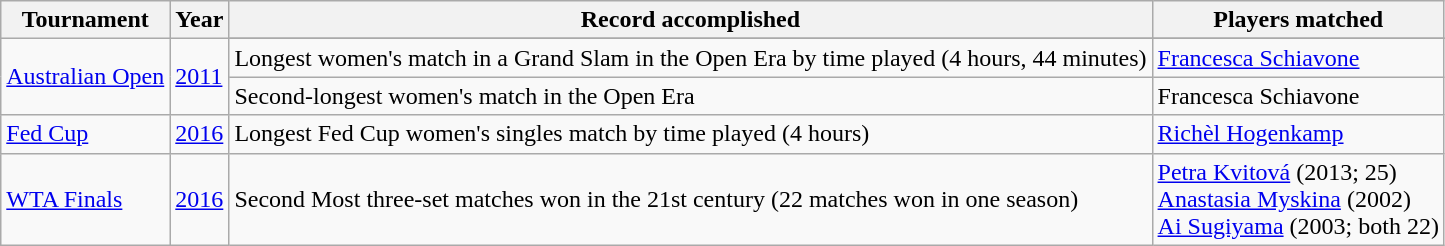<table class="wikitable collapsible" style=text-align:left>
<tr>
<th>Tournament</th>
<th>Year</th>
<th>Record accomplished</th>
<th>Players matched</th>
</tr>
<tr>
<td rowspan=3><a href='#'>Australian Open</a></td>
<td rowspan=3><a href='#'>2011</a></td>
</tr>
<tr>
<td>Longest women's match in a Grand Slam in the Open Era by time played (4 hours, 44 minutes)</td>
<td><a href='#'>Francesca Schiavone</a></td>
</tr>
<tr>
<td>Second-longest women's match in the Open Era</td>
<td>Francesca Schiavone</td>
</tr>
<tr>
<td><a href='#'>Fed Cup</a></td>
<td><a href='#'>2016</a></td>
<td>Longest Fed Cup women's singles match by time played (4 hours)</td>
<td><a href='#'>Richèl Hogenkamp</a></td>
</tr>
<tr>
<td><a href='#'>WTA Finals</a></td>
<td><a href='#'>2016</a></td>
<td>Second Most three-set matches won in the 21st century (22 matches won in one season)</td>
<td><a href='#'>Petra Kvitová</a> (2013; 25)<br><a href='#'>Anastasia Myskina</a> (2002)<br><a href='#'>Ai Sugiyama</a> (2003; both 22)</td>
</tr>
</table>
